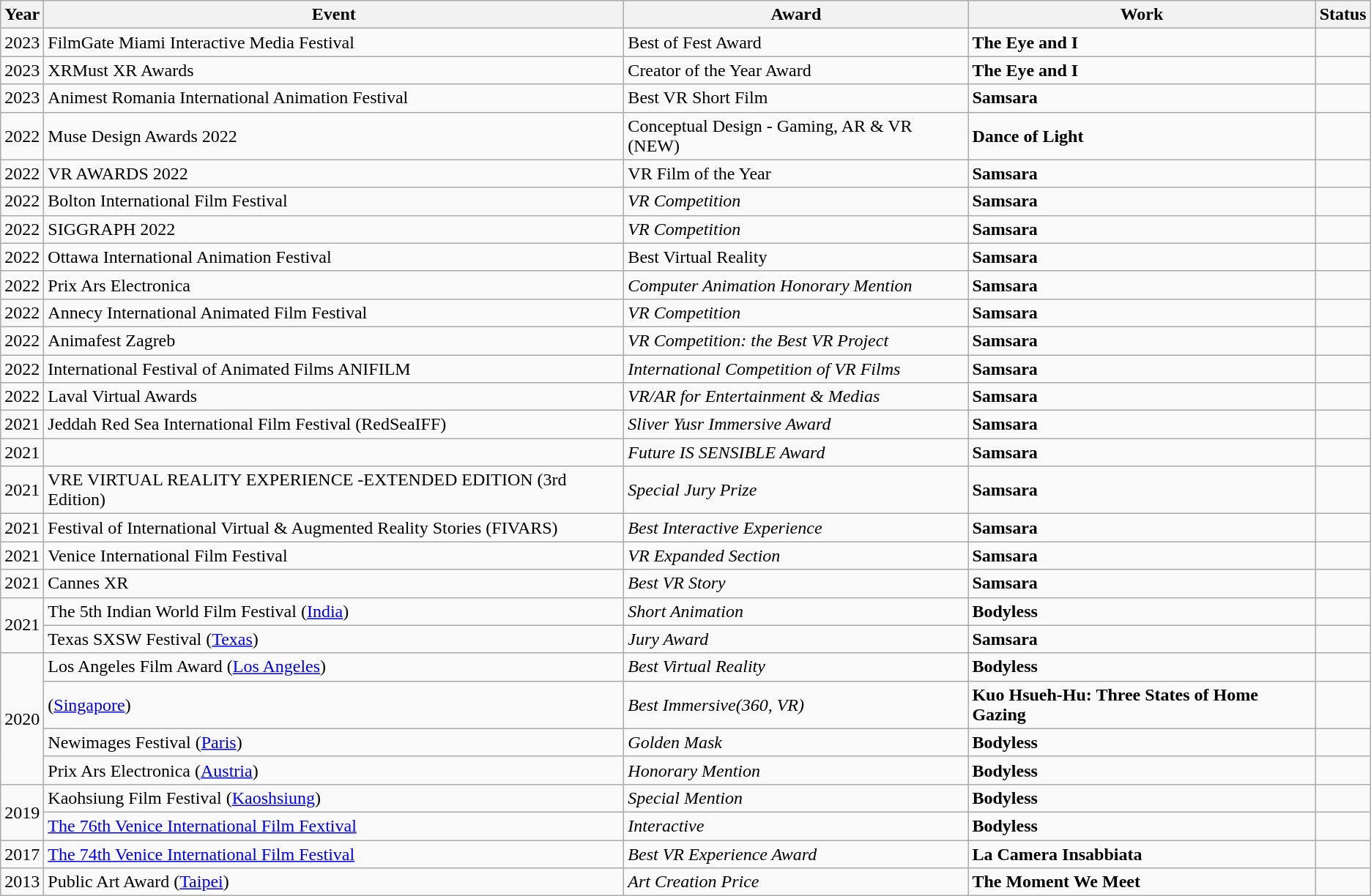<table class="wikitable">
<tr>
<th>Year</th>
<th>Event</th>
<th>Award</th>
<th>Work</th>
<th>Status</th>
</tr>
<tr>
<td>2023</td>
<td>FilmGate Miami Interactive Media Festival</td>
<td>Best of Fest Award</td>
<td><strong>The Eye and I</strong></td>
<td></td>
</tr>
<tr>
<td>2023</td>
<td>XRMust XR Awards</td>
<td>Creator of the Year Award</td>
<td><strong>The Eye and I</strong></td>
<td></td>
</tr>
<tr>
<td>2023</td>
<td>Animest Romania International Animation Festival</td>
<td>Best VR Short Film</td>
<td><strong>Samsara</strong></td>
<td></td>
</tr>
<tr>
<td>2022</td>
<td>Muse Design Awards 2022</td>
<td>Conceptual Design - Gaming, AR & VR (NEW)</td>
<td><strong>Dance of Light</strong></td>
<td></td>
</tr>
<tr>
<td>2022</td>
<td>VR AWARDS 2022</td>
<td>VR Film of the Year</td>
<td><strong>Samsara</strong></td>
<td></td>
</tr>
<tr>
<td>2022</td>
<td>Bolton International Film Festival</td>
<td><em>VR Competition</em></td>
<td><strong>Samsara</strong></td>
<td></td>
</tr>
<tr>
<td>2022</td>
<td>SIGGRAPH 2022</td>
<td><em>VR Competition</em></td>
<td><strong>Samsara</strong></td>
<td></td>
</tr>
<tr>
<td>2022</td>
<td>Ottawa International Animation Festival</td>
<td>Best Virtual Reality</td>
<td><strong>Samsara</strong></td>
<td></td>
</tr>
<tr>
<td>2022</td>
<td>Prix Ars Electronica</td>
<td><em>Computer Animation Honorary Mention</em></td>
<td><strong>Samsara</strong></td>
<td></td>
</tr>
<tr>
<td>2022</td>
<td>Annecy International Animated Film Festival</td>
<td><em>VR Competition</em></td>
<td><strong>Samsara</strong></td>
<td></td>
</tr>
<tr>
<td>2022</td>
<td>Animafest Zagreb</td>
<td><em>VR Competition: the Best VR Project</em></td>
<td><strong>Samsara</strong></td>
<td></td>
</tr>
<tr>
<td>2022</td>
<td>International Festival of Animated Films ANIFILM</td>
<td><em>International Competition of VR Films</em></td>
<td><strong>Samsara</strong></td>
<td></td>
</tr>
<tr>
<td>2022</td>
<td>Laval Virtual Awards</td>
<td><em>VR/AR for Entertainment & Medias</em></td>
<td><strong>Samsara</strong></td>
<td></td>
</tr>
<tr>
<td>2021</td>
<td>Jeddah Red Sea International Film Festival (RedSeaIFF)</td>
<td><em>Sliver Yusr Immersive Award</em></td>
<td><strong>Samsara</strong></td>
<td></td>
</tr>
<tr>
<td>2021</td>
<td></td>
<td><em>Future IS SENSIBLE Award</em></td>
<td><strong>Samsara</strong></td>
<td></td>
</tr>
<tr>
<td>2021</td>
<td>VRE VIRTUAL REALITY EXPERIENCE -EXTENDED EDITION (3rd Edition)</td>
<td><em>Special Jury Prize</em></td>
<td><strong>Samsara</strong></td>
<td></td>
</tr>
<tr>
<td>2021</td>
<td>Festival of International Virtual & Augmented Reality Stories (FIVARS)</td>
<td><em>Best Interactive Experience</em></td>
<td><strong>Samsara</strong></td>
<td></td>
</tr>
<tr>
<td>2021</td>
<td>Venice International Film Festival</td>
<td><em>VR</em> <em>Expanded Section</em></td>
<td><strong>Samsara</strong></td>
<td></td>
</tr>
<tr>
<td>2021</td>
<td>Cannes XR</td>
<td><em>Best VR Story</em></td>
<td><strong>Samsara</strong></td>
<td></td>
</tr>
<tr>
<td rowspan="2">2021</td>
<td>The 5th Indian World Film Festival (<a href='#'>India</a>)</td>
<td><em>Short Animation</em></td>
<td><strong>Bodyless</strong></td>
<td></td>
</tr>
<tr>
<td>Texas SXSW Festival (<a href='#'>Texas</a>)</td>
<td><em>Jury Award</em></td>
<td><strong>Samsara</strong></td>
<td></td>
</tr>
<tr>
<td rowspan="4">2020</td>
<td>Los Angeles Film Award (<a href='#'>Los Angeles</a>)</td>
<td><em>Best Virtual Reality</em></td>
<td><strong>Bodyless</strong></td>
<td></td>
</tr>
<tr>
<td> (<a href='#'>Singapore</a>)</td>
<td><em>Best Immersive(360, VR)</em></td>
<td><strong>Kuo Hsueh-Hu: Three States of Home Gazing</strong></td>
<td></td>
</tr>
<tr>
<td>Newimages Festival (<a href='#'>Paris</a>)</td>
<td><em>Golden Mask</em><em></em></td>
<td><strong>Bodyless</strong></td>
<td></td>
</tr>
<tr>
<td>Prix Ars Electronica (<a href='#'>Austria</a>)</td>
<td><em>Honorary Mention</em></td>
<td><strong>Bodyless</strong></td>
<td></td>
</tr>
<tr>
<td rowspan="2">2019</td>
<td>Kaohsiung Film Festival (<a href='#'>Kaoshsiung</a>)</td>
<td><em>Special Mention</em></td>
<td><strong>Bodyless</strong></td>
<td></td>
</tr>
<tr>
<td><a href='#'>The 76th Venice International Film Fextival</a></td>
<td><em>Interactive</em></td>
<td><strong>Bodyless</strong></td>
<td></td>
</tr>
<tr>
<td>2017</td>
<td><a href='#'>The 74th Venice International Film Festival</a></td>
<td><em>Best VR Experience Award</em></td>
<td><strong>La Camera Insabbiata</strong></td>
<td></td>
</tr>
<tr>
<td>2013</td>
<td>Public Art Award (<a href='#'>Taipei</a>)</td>
<td><em>Art Creation Price</em></td>
<td><strong>The Moment We Meet</strong></td>
<td></td>
</tr>
</table>
